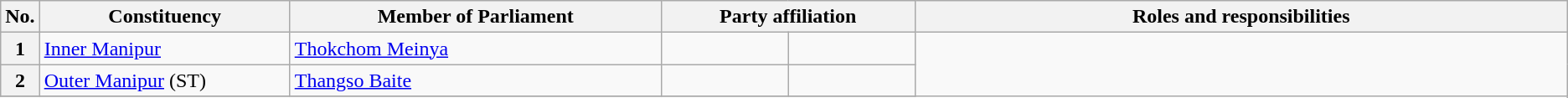<table class="wikitable">
<tr style="text-align:center;">
<th>No.</th>
<th style="width:12em">Constituency</th>
<th style="width:18em">Member of Parliament</th>
<th colspan="2" style="width:18em">Party affiliation</th>
<th style="width:32em">Roles and responsibilities</th>
</tr>
<tr>
<th>1</th>
<td><a href='#'>Inner Manipur</a></td>
<td><a href='#'>Thokchom Meinya</a></td>
<td></td>
<td></td>
</tr>
<tr>
<th>2</th>
<td><a href='#'>Outer Manipur</a> (ST)</td>
<td><a href='#'>Thangso Baite</a></td>
<td></td>
<td></td>
</tr>
<tr>
</tr>
</table>
